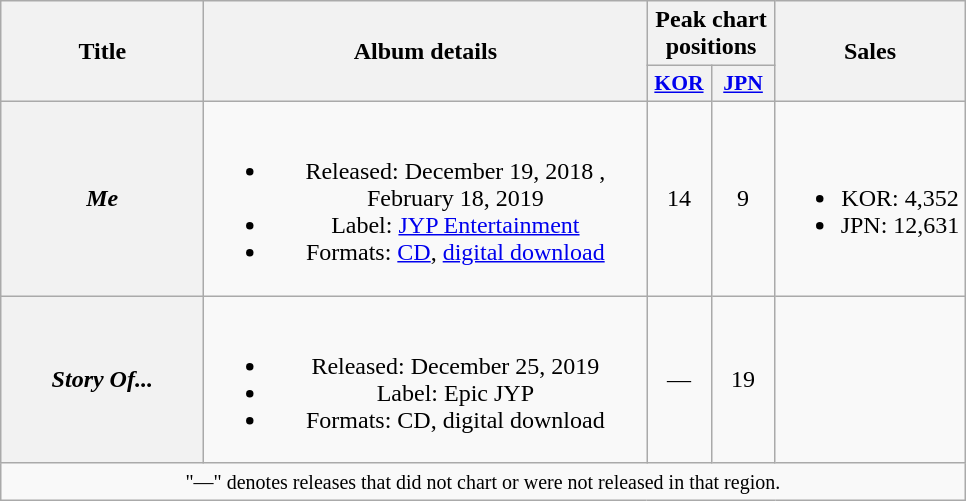<table class="wikitable plainrowheaders" style="text-align:center;">
<tr>
<th scope="col" rowspan="2" style="width:8em;">Title</th>
<th scope="col" rowspan="2" style="width:18em;">Album details</th>
<th scope="col" colspan="2">Peak chart positions</th>
<th scope="col" rowspan="2">Sales</th>
</tr>
<tr>
<th scope="col" style="width:2.5em;font-size:90%;"><a href='#'>KOR</a></th>
<th scope="col" style="width:2.5em;font-size:90%;"><a href='#'>JPN</a></th>
</tr>
<tr>
<th scope="row"><em>Me</em></th>
<td><br><ul><li>Released: December 19, 2018 ,<br>February 18, 2019 </li><li>Label: <a href='#'>JYP Entertainment</a></li><li>Formats: <a href='#'>CD</a>, <a href='#'>digital download</a></li></ul></td>
<td>14<br></td>
<td>9<br></td>
<td><br><ul><li>KOR: 4,352</li><li>JPN: 12,631</li></ul></td>
</tr>
<tr>
<th scope="row"><em>Story Of...</em></th>
<td><br><ul><li>Released: December 25, 2019 </li><li>Label: Epic JYP</li><li>Formats: CD, digital download</li></ul></td>
<td>—</td>
<td>19<br></td>
<td></td>
</tr>
<tr>
<td colspan="5"><small>"—" denotes releases that did not chart or were not released in that region.</small></td>
</tr>
</table>
